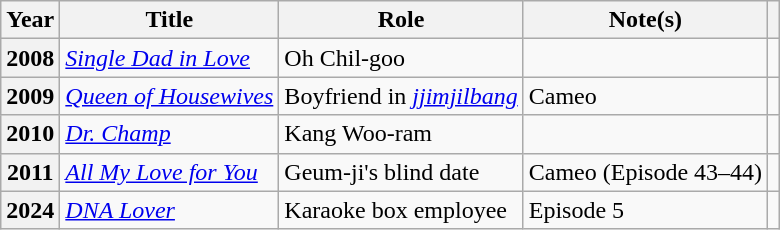<table class="wikitable plainrowheaders sortable">
<tr>
<th>Year</th>
<th>Title</th>
<th>Role</th>
<th>Note(s)</th>
<th scope="col" class="unsortable"></th>
</tr>
<tr>
<th scope="row">2008</th>
<td><em><a href='#'>Single Dad in Love</a></em></td>
<td>Oh Chil-goo</td>
<td></td>
<td></td>
</tr>
<tr>
<th scope="row">2009</th>
<td><em><a href='#'>Queen of Housewives</a></em></td>
<td>Boyfriend in <em><a href='#'>jjimjilbang</a></em></td>
<td>Cameo</td>
<td></td>
</tr>
<tr>
<th scope="row">2010</th>
<td><em><a href='#'>Dr. Champ</a></em></td>
<td>Kang Woo-ram</td>
<td></td>
<td></td>
</tr>
<tr>
<th scope="row">2011</th>
<td><em><a href='#'>All My Love for You</a></em></td>
<td>Geum-ji's blind date</td>
<td>Cameo (Episode 43–44)</td>
<td></td>
</tr>
<tr>
<th scope="row">2024</th>
<td><em><a href='#'>DNA Lover</a></em></td>
<td>Karaoke box employee</td>
<td>Episode 5</td>
<td></td>
</tr>
</table>
